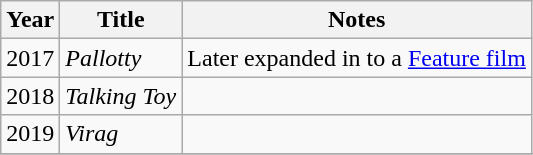<table class="wikitable sortable">
<tr>
<th scope="col">Year</th>
<th scope="col">Title</th>
<th scope="col" class="unsortable">Notes</th>
</tr>
<tr>
<td align="center">2017</td>
<td><em>Pallotty</em></td>
<td>Later expanded in to a <a href='#'>Feature film</a></td>
</tr>
<tr>
<td align="center">2018</td>
<td><em>Talking Toy</em></td>
<td></td>
</tr>
<tr>
<td align="center">2019</td>
<td><em>Virag</em></td>
<td></td>
</tr>
<tr>
</tr>
</table>
